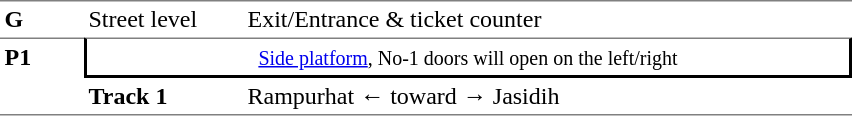<table table border=0 cellspacing=0 cellpadding=3>
<tr>
<td style="border-top:solid 1px gray;" width=50 valign=top><strong>G</strong></td>
<td style="border-top:solid 1px gray;" width=100 valign=top>Street level</td>
<td style="border-top:solid 1px gray;" width=400 valign=top>Exit/Entrance & ticket counter</td>
</tr>
<tr>
<td style="border-top:solid 1px gray;border-bottom:solid 1px gray;" width=50 rowspan=6 valign=top><strong>P1</strong></td>
<td style="border-top:solid 1px gray;border-right:solid 2px black;border-left:solid 2px black;border-bottom:solid 2px black;text-align:center;" colspan=2><small><a href='#'>Side platform</a>, No-1 doors will open on the left/right</small></td>
</tr>
<tr>
<td style="border-bottom:solid 1px gray;" width=100><strong>Track 1</strong></td>
<td style="border-bottom:solid 1px gray;" width=400>Rampurhat ← toward → Jasidih</td>
</tr>
<tr>
</tr>
</table>
